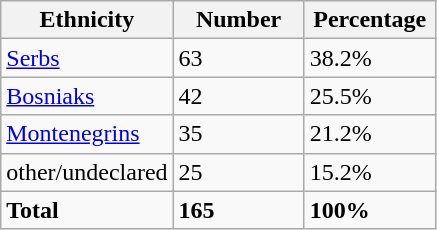<table class="wikitable">
<tr>
<th width="100px">Ethnicity</th>
<th width="80px">Number</th>
<th width="80px">Percentage</th>
</tr>
<tr>
<td><a href='#'>Serbs</a></td>
<td>63</td>
<td>38.2%</td>
</tr>
<tr>
<td><a href='#'>Bosniaks</a></td>
<td>42</td>
<td>25.5%</td>
</tr>
<tr>
<td><a href='#'>Montenegrins</a></td>
<td>35</td>
<td>21.2%</td>
</tr>
<tr>
<td>other/undeclared</td>
<td>25</td>
<td>15.2%</td>
</tr>
<tr>
<td><strong>Total</strong></td>
<td><strong>165</strong></td>
<td><strong>100%</strong></td>
</tr>
</table>
